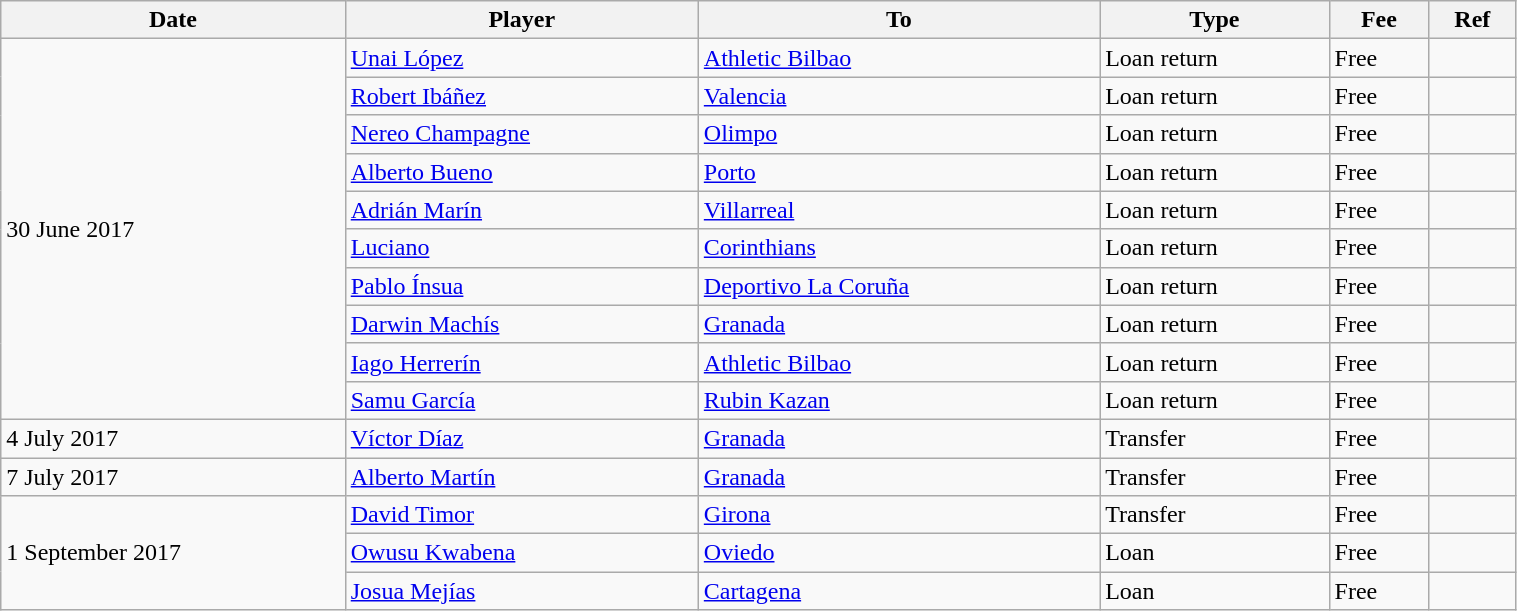<table class="wikitable" style="width:80%;">
<tr>
<th>Date</th>
<th>Player</th>
<th>To</th>
<th>Type</th>
<th>Fee</th>
<th>Ref</th>
</tr>
<tr>
<td rowspan="10">30 June 2017</td>
<td> <a href='#'>Unai López</a></td>
<td> <a href='#'>Athletic Bilbao</a></td>
<td>Loan return</td>
<td>Free</td>
<td></td>
</tr>
<tr>
<td> <a href='#'>Robert Ibáñez</a></td>
<td><a href='#'>Valencia</a></td>
<td>Loan return</td>
<td>Free</td>
<td></td>
</tr>
<tr>
<td> <a href='#'>Nereo Champagne</a></td>
<td> <a href='#'>Olimpo</a></td>
<td>Loan return</td>
<td>Free</td>
<td></td>
</tr>
<tr>
<td> <a href='#'>Alberto Bueno</a></td>
<td> <a href='#'>Porto</a></td>
<td>Loan return</td>
<td>Free</td>
<td></td>
</tr>
<tr>
<td> <a href='#'>Adrián Marín</a></td>
<td> <a href='#'>Villarreal</a></td>
<td>Loan return</td>
<td>Free</td>
<td></td>
</tr>
<tr>
<td> <a href='#'>Luciano</a></td>
<td> <a href='#'>Corinthians</a></td>
<td>Loan return</td>
<td>Free</td>
<td></td>
</tr>
<tr>
<td> <a href='#'>Pablo Ínsua</a></td>
<td> <a href='#'>Deportivo La Coruña</a></td>
<td>Loan return</td>
<td>Free</td>
<td></td>
</tr>
<tr>
<td> <a href='#'>Darwin Machís</a></td>
<td><a href='#'>Granada</a></td>
<td>Loan return</td>
<td>Free</td>
<td></td>
</tr>
<tr>
<td> <a href='#'>Iago Herrerín</a></td>
<td> <a href='#'>Athletic Bilbao</a></td>
<td>Loan return</td>
<td>Free</td>
<td></td>
</tr>
<tr>
<td> <a href='#'>Samu García</a></td>
<td> <a href='#'>Rubin Kazan</a></td>
<td>Loan return</td>
<td>Free</td>
<td></td>
</tr>
<tr>
<td>4 July 2017</td>
<td> <a href='#'>Víctor Díaz</a></td>
<td><a href='#'>Granada</a></td>
<td>Transfer</td>
<td>Free</td>
<td></td>
</tr>
<tr>
<td>7 July 2017</td>
<td> <a href='#'>Alberto Martín</a></td>
<td><a href='#'>Granada</a></td>
<td>Transfer</td>
<td>Free</td>
<td></td>
</tr>
<tr>
<td rowspan="3">1 September 2017</td>
<td> <a href='#'>David Timor</a></td>
<td><a href='#'>Girona</a></td>
<td>Transfer</td>
<td>Free</td>
<td></td>
</tr>
<tr>
<td> <a href='#'>Owusu Kwabena</a></td>
<td><a href='#'>Oviedo</a></td>
<td>Loan</td>
<td>Free</td>
<td></td>
</tr>
<tr>
<td> <a href='#'>Josua Mejías</a></td>
<td> <a href='#'>Cartagena</a></td>
<td>Loan</td>
<td>Free</td>
<td></td>
</tr>
</table>
